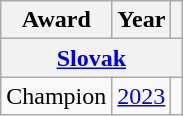<table class="wikitable">
<tr>
<th>Award</th>
<th>Year</th>
<th></th>
</tr>
<tr>
<th colspan="3"><a href='#'>Slovak</a></th>
</tr>
<tr>
<td>Champion</td>
<td><a href='#'>2023</a></td>
<td></td>
</tr>
</table>
